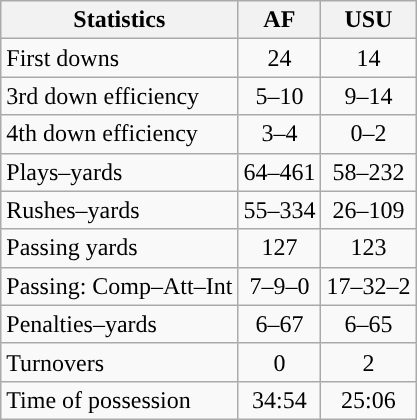<table class="wikitable">
<tr>
<th>Statistics</th>
<th>AF</th>
<th>USU</th>
</tr>
<tr>
<td>First downs</td>
<td align=center>24</td>
<td align=center>14</td>
</tr>
<tr>
<td>3rd down efficiency</td>
<td align=center>5–10</td>
<td align=center>9–14</td>
</tr>
<tr>
<td>4th down efficiency</td>
<td align=center>3–4</td>
<td align=center>0–2</td>
</tr>
<tr>
<td>Plays–yards</td>
<td align=center>64–461</td>
<td align=center>58–232</td>
</tr>
<tr>
<td>Rushes–yards</td>
<td align=center>55–334</td>
<td align=center>26–109</td>
</tr>
<tr>
<td>Passing yards</td>
<td align=center>127</td>
<td align=center>123</td>
</tr>
<tr>
<td>Passing: Comp–Att–Int</td>
<td align=center>7–9–0</td>
<td align=center>17–32–2</td>
</tr>
<tr>
<td>Penalties–yards</td>
<td align=center>6–67</td>
<td align=center>6–65</td>
</tr>
<tr>
<td>Turnovers</td>
<td align=center>0</td>
<td align=center>2</td>
</tr>
<tr>
<td>Time of possession</td>
<td align=center>34:54</td>
<td align=center>25:06</td>
</tr>
</table>
